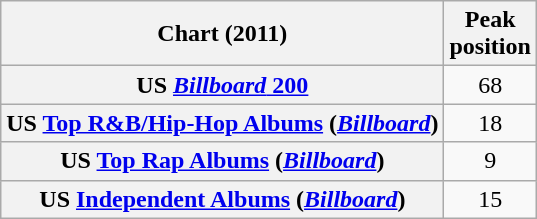<table class="wikitable sortable plainrowheaders" style="text-align:center">
<tr>
<th scope="col">Chart (2011)</th>
<th scope="col">Peak<br>position</th>
</tr>
<tr>
<th scope="row">US <a href='#'><em>Billboard</em> 200</a></th>
<td>68</td>
</tr>
<tr>
<th scope="row">US <a href='#'>Top R&B/Hip-Hop Albums</a> (<em><a href='#'>Billboard</a></em>)</th>
<td>18</td>
</tr>
<tr>
<th scope="row">US <a href='#'>Top Rap Albums</a> (<em><a href='#'>Billboard</a></em>)</th>
<td>9</td>
</tr>
<tr>
<th scope="row">US <a href='#'>Independent Albums</a> (<em><a href='#'>Billboard</a></em>)</th>
<td>15</td>
</tr>
</table>
